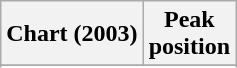<table class="wikitable sortable plainrowheaders">
<tr>
<th>Chart (2003)</th>
<th>Peak<br>position</th>
</tr>
<tr>
</tr>
<tr>
</tr>
</table>
